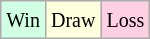<table class="wikitable">
<tr>
<td style="background-color: #d0ffe3;"><small>Win</small></td>
<td style="background-color: #ffffdd;"><small>Draw</small></td>
<td style="background-color: #ffd0e3;"><small>Loss</small></td>
</tr>
</table>
